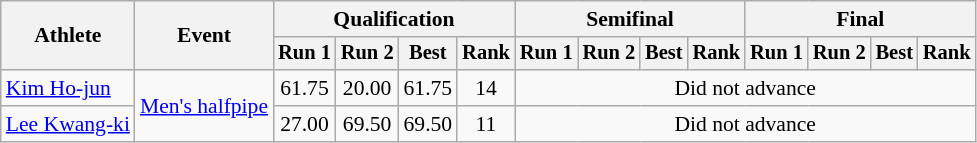<table class="wikitable" style="font-size:90%">
<tr>
<th rowspan="2">Athlete</th>
<th rowspan="2">Event</th>
<th colspan="4">Qualification</th>
<th colspan="4">Semifinal</th>
<th colspan="4">Final</th>
</tr>
<tr style="font-size:95%">
<th>Run 1</th>
<th>Run 2</th>
<th>Best</th>
<th>Rank</th>
<th>Run 1</th>
<th>Run 2</th>
<th>Best</th>
<th>Rank</th>
<th>Run 1</th>
<th>Run 2</th>
<th>Best</th>
<th>Rank</th>
</tr>
<tr align=center>
<td align=left><a href='#'>Kim Ho-jun</a></td>
<td align=left rowspan=2><a href='#'>Men's halfpipe</a></td>
<td>61.75</td>
<td>20.00</td>
<td>61.75</td>
<td>14</td>
<td colspan=8>Did not advance</td>
</tr>
<tr align=center>
<td align=left><a href='#'>Lee Kwang-ki</a></td>
<td>27.00</td>
<td>69.50</td>
<td>69.50</td>
<td>11</td>
<td colspan=8>Did not advance</td>
</tr>
</table>
